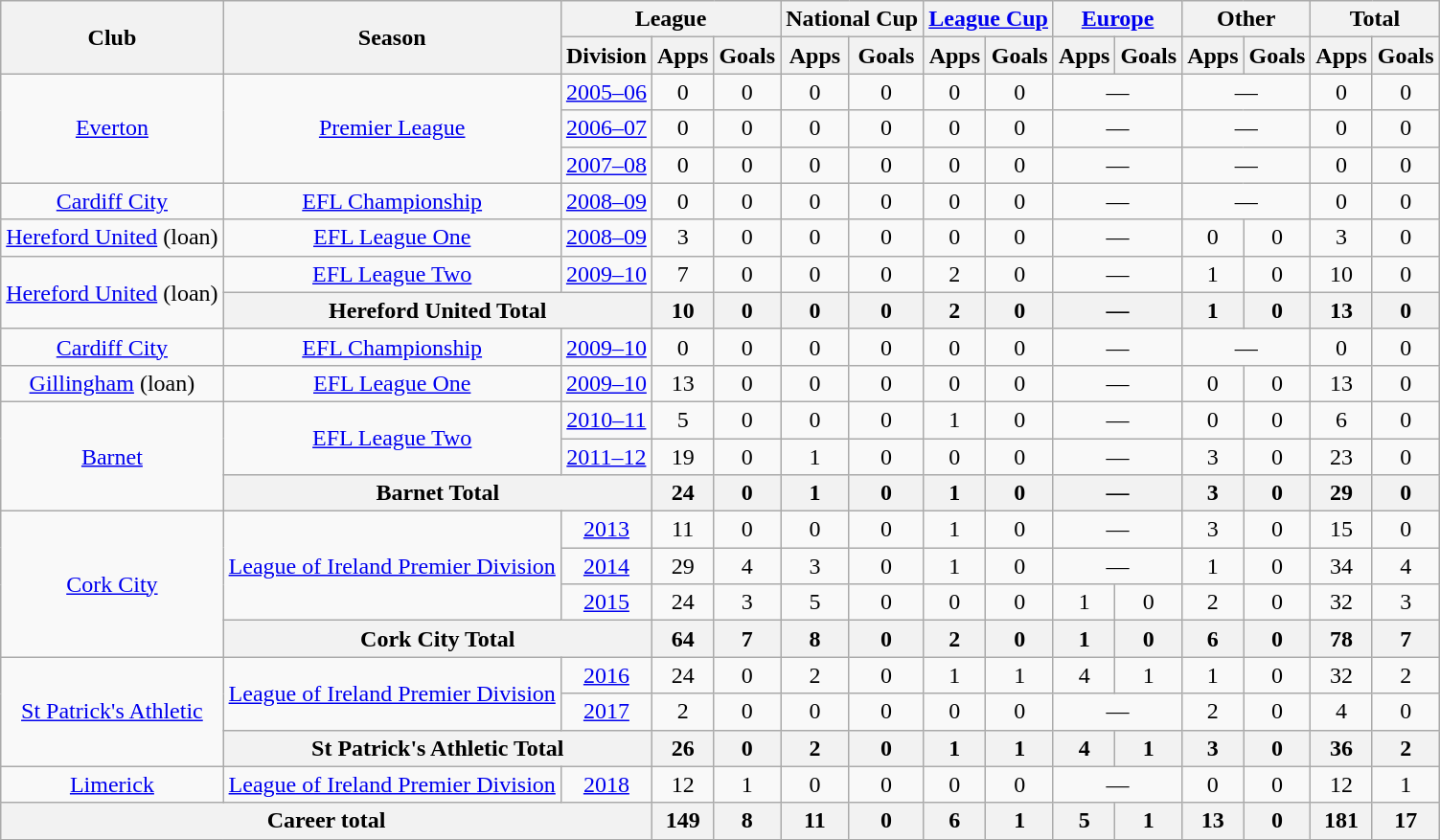<table class="wikitable" style="text-align:center">
<tr>
<th rowspan="2">Club</th>
<th rowspan="2">Season</th>
<th colspan="3">League</th>
<th colspan="2">National Cup</th>
<th colspan="2"><a href='#'>League Cup</a></th>
<th colspan="2"><a href='#'>Europe</a></th>
<th colspan="2">Other</th>
<th colspan="2">Total</th>
</tr>
<tr>
<th>Division</th>
<th>Apps</th>
<th>Goals</th>
<th>Apps</th>
<th>Goals</th>
<th>Apps</th>
<th>Goals</th>
<th>Apps</th>
<th>Goals</th>
<th>Apps</th>
<th>Goals</th>
<th>Apps</th>
<th>Goals</th>
</tr>
<tr>
<td rowspan=3><a href='#'>Everton</a></td>
<td rowspan=3><a href='#'>Premier League</a></td>
<td><a href='#'>2005–06</a></td>
<td>0</td>
<td>0</td>
<td>0</td>
<td>0</td>
<td>0</td>
<td>0</td>
<td colspan="2">—</td>
<td colspan="2">—</td>
<td>0</td>
<td>0</td>
</tr>
<tr>
<td><a href='#'>2006–07</a></td>
<td>0</td>
<td>0</td>
<td>0</td>
<td>0</td>
<td>0</td>
<td>0</td>
<td colspan="2">—</td>
<td colspan="2">—</td>
<td>0</td>
<td>0</td>
</tr>
<tr>
<td><a href='#'>2007–08</a></td>
<td>0</td>
<td>0</td>
<td>0</td>
<td>0</td>
<td>0</td>
<td>0</td>
<td colspan="2">—</td>
<td colspan="2">—</td>
<td>0</td>
<td>0</td>
</tr>
<tr>
<td><a href='#'>Cardiff City</a></td>
<td><a href='#'>EFL Championship</a></td>
<td><a href='#'>2008–09</a></td>
<td>0</td>
<td>0</td>
<td>0</td>
<td>0</td>
<td>0</td>
<td>0</td>
<td colspan="2">—</td>
<td colspan="2">—</td>
<td>0</td>
<td>0</td>
</tr>
<tr>
<td><a href='#'>Hereford United</a> (loan)</td>
<td><a href='#'>EFL League One</a></td>
<td><a href='#'>2008–09</a></td>
<td>3</td>
<td>0</td>
<td>0</td>
<td>0</td>
<td>0</td>
<td>0</td>
<td colspan="2">—</td>
<td>0</td>
<td>0</td>
<td>3</td>
<td>0</td>
</tr>
<tr>
<td rowspan=2><a href='#'>Hereford United</a> (loan)</td>
<td><a href='#'>EFL League Two</a></td>
<td><a href='#'>2009–10</a></td>
<td>7</td>
<td>0</td>
<td>0</td>
<td>0</td>
<td>2</td>
<td>0</td>
<td colspan="2">—</td>
<td>1</td>
<td>0</td>
<td>10</td>
<td>0</td>
</tr>
<tr>
<th colspan="2">Hereford United Total</th>
<th>10</th>
<th>0</th>
<th>0</th>
<th>0</th>
<th>2</th>
<th>0</th>
<th colspan="2">—</th>
<th>1</th>
<th>0</th>
<th>13</th>
<th>0</th>
</tr>
<tr>
<td><a href='#'>Cardiff City</a></td>
<td><a href='#'>EFL Championship</a></td>
<td><a href='#'>2009–10</a></td>
<td>0</td>
<td>0</td>
<td>0</td>
<td>0</td>
<td>0</td>
<td>0</td>
<td colspan="2">—</td>
<td colspan="2">—</td>
<td>0</td>
<td>0</td>
</tr>
<tr>
<td><a href='#'>Gillingham</a> (loan)</td>
<td><a href='#'>EFL League One</a></td>
<td><a href='#'>2009–10</a></td>
<td>13</td>
<td>0</td>
<td>0</td>
<td>0</td>
<td>0</td>
<td>0</td>
<td colspan="2">—</td>
<td>0</td>
<td>0</td>
<td>13</td>
<td>0</td>
</tr>
<tr>
<td rowspan=3><a href='#'>Barnet</a></td>
<td rowspan=2><a href='#'>EFL League Two</a></td>
<td><a href='#'>2010–11</a></td>
<td>5</td>
<td>0</td>
<td>0</td>
<td>0</td>
<td>1</td>
<td>0</td>
<td colspan="2">—</td>
<td>0</td>
<td>0</td>
<td>6</td>
<td>0</td>
</tr>
<tr>
<td><a href='#'>2011–12</a></td>
<td>19</td>
<td>0</td>
<td>1</td>
<td>0</td>
<td>0</td>
<td>0</td>
<td colspan="2">—</td>
<td>3</td>
<td>0</td>
<td>23</td>
<td>0</td>
</tr>
<tr>
<th colspan="2">Barnet Total</th>
<th>24</th>
<th>0</th>
<th>1</th>
<th>0</th>
<th>1</th>
<th>0</th>
<th colspan="2">—</th>
<th>3</th>
<th>0</th>
<th>29</th>
<th>0</th>
</tr>
<tr>
<td rowspan=4><a href='#'>Cork City</a></td>
<td rowspan=3><a href='#'>League of Ireland Premier Division</a></td>
<td><a href='#'>2013</a></td>
<td>11</td>
<td>0</td>
<td>0</td>
<td>0</td>
<td>1</td>
<td>0</td>
<td colspan="2">—</td>
<td>3</td>
<td>0</td>
<td>15</td>
<td>0</td>
</tr>
<tr>
<td><a href='#'>2014</a></td>
<td>29</td>
<td>4</td>
<td>3</td>
<td>0</td>
<td>1</td>
<td>0</td>
<td colspan="2">—</td>
<td>1</td>
<td>0</td>
<td>34</td>
<td>4</td>
</tr>
<tr>
<td><a href='#'>2015</a></td>
<td>24</td>
<td>3</td>
<td>5</td>
<td>0</td>
<td>0</td>
<td>0</td>
<td>1</td>
<td>0</td>
<td>2</td>
<td>0</td>
<td>32</td>
<td>3</td>
</tr>
<tr>
<th colspan="2">Cork City Total</th>
<th>64</th>
<th>7</th>
<th>8</th>
<th>0</th>
<th>2</th>
<th>0</th>
<th>1</th>
<th>0</th>
<th>6</th>
<th>0</th>
<th>78</th>
<th>7</th>
</tr>
<tr>
<td rowspan=3><a href='#'>St Patrick's Athletic</a></td>
<td rowspan=2><a href='#'>League of Ireland Premier Division</a></td>
<td><a href='#'>2016</a></td>
<td>24</td>
<td>0</td>
<td>2</td>
<td>0</td>
<td>1</td>
<td>1</td>
<td>4</td>
<td>1</td>
<td>1</td>
<td>0</td>
<td>32</td>
<td>2</td>
</tr>
<tr>
<td><a href='#'>2017</a></td>
<td>2</td>
<td>0</td>
<td>0</td>
<td>0</td>
<td>0</td>
<td>0</td>
<td colspan="2">—</td>
<td>2</td>
<td>0</td>
<td>4</td>
<td>0</td>
</tr>
<tr>
<th colspan="2">St Patrick's Athletic Total</th>
<th>26</th>
<th>0</th>
<th>2</th>
<th>0</th>
<th>1</th>
<th>1</th>
<th>4</th>
<th>1</th>
<th>3</th>
<th>0</th>
<th>36</th>
<th>2</th>
</tr>
<tr>
<td><a href='#'>Limerick</a></td>
<td><a href='#'>League of Ireland Premier Division</a></td>
<td><a href='#'>2018</a></td>
<td>12</td>
<td>1</td>
<td>0</td>
<td>0</td>
<td>0</td>
<td>0</td>
<td colspan="2">—</td>
<td>0</td>
<td>0</td>
<td>12</td>
<td>1</td>
</tr>
<tr>
<th colspan="3">Career total</th>
<th>149</th>
<th>8</th>
<th>11</th>
<th>0</th>
<th>6</th>
<th>1</th>
<th>5</th>
<th>1</th>
<th>13</th>
<th>0</th>
<th>181</th>
<th>17</th>
</tr>
<tr>
</tr>
</table>
